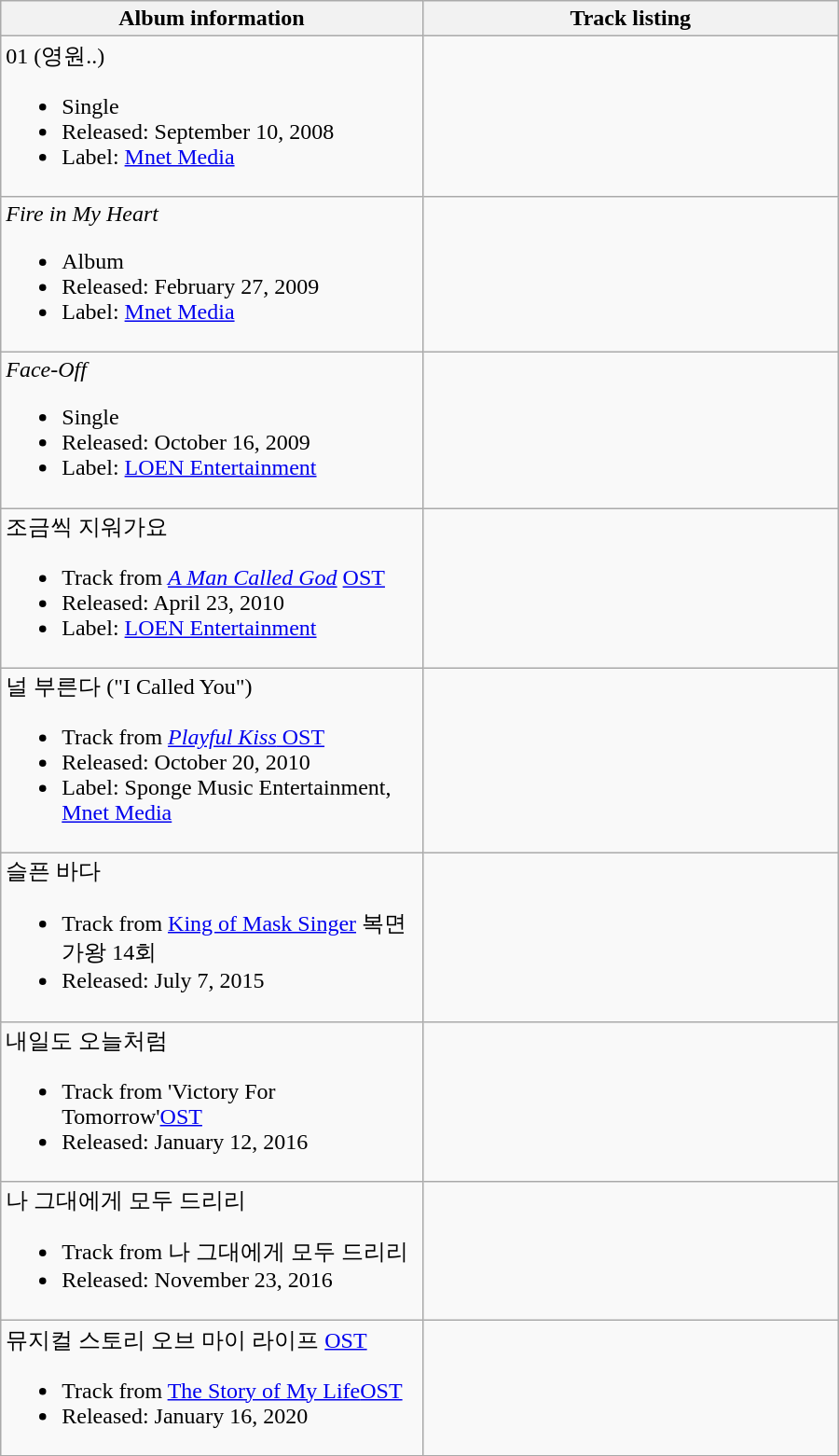<table class="wikitable" style="width:600px">
<tr>
<th>Album information</th>
<th align="center" width="290px">Track listing</th>
</tr>
<tr>
<td>01 (영원..)<br><ul><li>Single</li><li>Released: September 10, 2008</li><li>Label: <a href='#'>Mnet Media</a></li></ul></td>
<td style="font-size: 85%;"></td>
</tr>
<tr>
<td><em>Fire in My Heart</em><br><ul><li>Album</li><li>Released: February 27, 2009</li><li>Label: <a href='#'>Mnet Media</a></li></ul></td>
<td style="font-size: 85%;"></td>
</tr>
<tr>
<td><em>Face-Off</em><br><ul><li>Single</li><li>Released: October 16, 2009</li><li>Label: <a href='#'>LOEN Entertainment</a></li></ul></td>
<td style="font-size: 85%;"></td>
</tr>
<tr>
<td>조금씩 지워가요<br><ul><li>Track from <em><a href='#'>A Man Called God</a></em> <a href='#'>OST</a></li><li>Released: April 23, 2010</li><li>Label: <a href='#'>LOEN Entertainment</a></li></ul></td>
<td style="font-size: 85%;"></td>
</tr>
<tr>
<td>널 부른다 ("I Called You")<br><ul><li>Track from <a href='#'><em>Playful Kiss</em> OST</a></li><li>Released: October 20, 2010</li><li>Label: Sponge Music Entertainment, <a href='#'>Mnet Media</a></li></ul></td>
<td style="font-size: 85%;"></td>
</tr>
<tr>
<td>슬픈 바다<br><ul><li>Track from <a href='#'>King of Mask Singer</a> 복면가왕 14회</li><li>Released: July 7, 2015</li></ul></td>
<td style="font-size: 85%;"></td>
</tr>
<tr>
<td>내일도 오늘처럼<br><ul><li>Track from 'Victory For Tomorrow'<a href='#'>OST</a></li><li>Released: January 12, 2016</li></ul></td>
<td style="font-size: 85%;"></td>
</tr>
<tr>
<td>나 그대에게 모두 드리리<br><ul><li>Track from 나 그대에게 모두 드리리</li><li>Released: November 23, 2016</li></ul></td>
<td style="font-size: 85%;"></td>
</tr>
<tr>
<td>뮤지컬 스토리 오브 마이 라이프 <a href='#'>OST</a><br><ul><li>Track from <a href='#'>The Story of My Life</a><a href='#'>OST</a></li><li>Released: January 16, 2020</li></ul></td>
<td style="font-size: 85%;"></td>
</tr>
<tr>
</tr>
</table>
